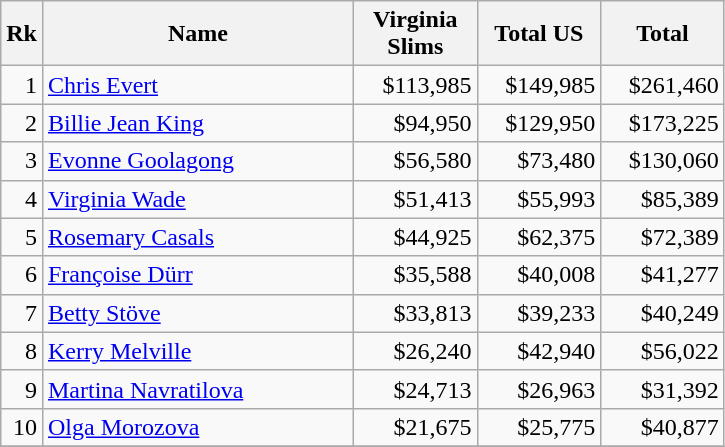<table class="wikitable">
<tr>
<th>Rk</th>
<th width="200">Name</th>
<th width="75">Virginia Slims</th>
<th width="75">Total US</th>
<th width="75">Total</th>
</tr>
<tr>
<td align="right">1</td>
<td> <a href='#'>Chris Evert</a></td>
<td align="right">$113,985</td>
<td align="right">$149,985</td>
<td align="right">$261,460</td>
</tr>
<tr>
<td align="right">2</td>
<td> <a href='#'>Billie Jean King</a></td>
<td align="right">$94,950</td>
<td align="right">$129,950</td>
<td align="right">$173,225</td>
</tr>
<tr>
<td align="right">3</td>
<td> <a href='#'>Evonne Goolagong</a></td>
<td align="right">$56,580</td>
<td align="right">$73,480</td>
<td align="right">$130,060</td>
</tr>
<tr>
<td align="right">4</td>
<td> <a href='#'>Virginia Wade</a></td>
<td align="right">$51,413</td>
<td align="right">$55,993</td>
<td align="right">$85,389</td>
</tr>
<tr>
<td align="right">5</td>
<td> <a href='#'>Rosemary Casals</a></td>
<td align="right">$44,925</td>
<td align="right">$62,375</td>
<td align="right">$72,389</td>
</tr>
<tr>
<td align="right">6</td>
<td> <a href='#'>Françoise Dürr</a></td>
<td align="right">$35,588</td>
<td align="right">$40,008</td>
<td align="right">$41,277</td>
</tr>
<tr>
<td align="right">7</td>
<td> <a href='#'>Betty Stöve</a></td>
<td align="right">$33,813</td>
<td align="right">$39,233</td>
<td align="right">$40,249</td>
</tr>
<tr>
<td align="right">8</td>
<td> <a href='#'>Kerry Melville</a></td>
<td align="right">$26,240</td>
<td align="right">$42,940</td>
<td align="right">$56,022</td>
</tr>
<tr>
<td align="right">9</td>
<td> <a href='#'>Martina Navratilova</a></td>
<td align="right">$24,713</td>
<td align="right">$26,963</td>
<td align="right">$31,392</td>
</tr>
<tr>
<td align="right">10</td>
<td> <a href='#'>Olga Morozova</a></td>
<td align="right">$21,675</td>
<td align="right">$25,775</td>
<td align="right">$40,877</td>
</tr>
<tr>
</tr>
</table>
